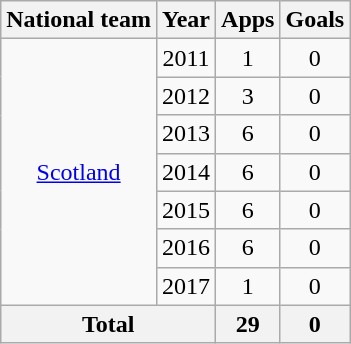<table class="wikitable" style="text-align: center;">
<tr>
<th>National team</th>
<th>Year</th>
<th>Apps</th>
<th>Goals</th>
</tr>
<tr>
<td rowspan="7"><a href='#'>Scotland</a></td>
<td>2011</td>
<td>1</td>
<td>0</td>
</tr>
<tr>
<td>2012</td>
<td>3</td>
<td>0</td>
</tr>
<tr>
<td>2013</td>
<td>6</td>
<td>0</td>
</tr>
<tr>
<td>2014</td>
<td>6</td>
<td>0</td>
</tr>
<tr>
<td>2015</td>
<td>6</td>
<td>0</td>
</tr>
<tr>
<td>2016</td>
<td>6</td>
<td>0</td>
</tr>
<tr>
<td>2017</td>
<td>1</td>
<td>0</td>
</tr>
<tr>
<th colspan="2">Total</th>
<th>29</th>
<th>0</th>
</tr>
</table>
